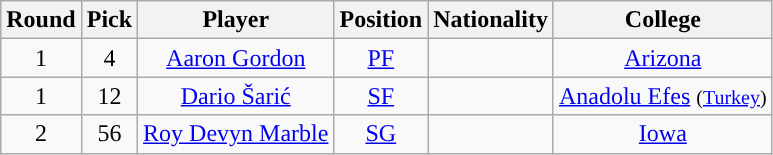<table class="wikitable sortable sortable">
<tr>
<th>Round</th>
<th>Pick</th>
<th>Player</th>
<th>Position</th>
<th>Nationality</th>
<th>College</th>
</tr>
<tr style="text-align: center">
<td>1</td>
<td>4</td>
<td><a href='#'>Aaron Gordon</a></td>
<td><a href='#'>PF</a></td>
<td></td>
<td><a href='#'>Arizona</a></td>
</tr>
<tr style="text-align: center">
<td>1</td>
<td>12</td>
<td><a href='#'>Dario Šarić</a></td>
<td><a href='#'>SF</a></td>
<td></td>
<td><a href='#'>Anadolu Efes</a> <small>(<a href='#'>Turkey</a>)</small></td>
</tr>
<tr style="text-align: center">
<td>2</td>
<td>56</td>
<td><a href='#'>Roy Devyn Marble</a></td>
<td><a href='#'>SG</a></td>
<td></td>
<td><a href='#'>Iowa</a></td>
</tr>
</table>
